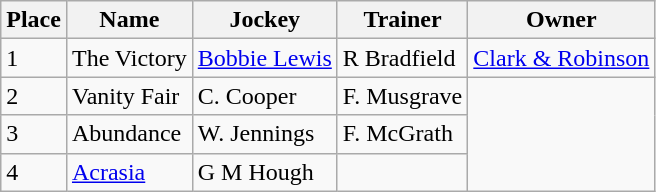<table class="wikitable">
<tr>
<th>Place</th>
<th>Name</th>
<th>Jockey</th>
<th>Trainer</th>
<th>Owner</th>
</tr>
<tr>
<td>1</td>
<td>The Victory</td>
<td><a href='#'>Bobbie Lewis</a></td>
<td>R Bradfield</td>
<td><a href='#'>Clark & Robinson</a></td>
</tr>
<tr>
<td>2</td>
<td>Vanity Fair</td>
<td>C. Cooper</td>
<td>F. Musgrave</td>
</tr>
<tr>
<td>3</td>
<td>Abundance</td>
<td>W. Jennings</td>
<td>F. McGrath</td>
</tr>
<tr>
<td>4</td>
<td><a href='#'>Acrasia</a></td>
<td>G M Hough</td>
<td></td>
</tr>
</table>
